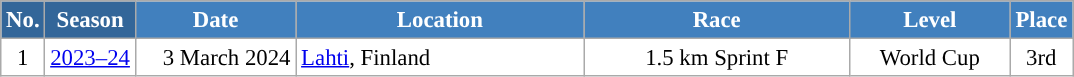<table class="wikitable sortable" style="font-size:95%; text-align:center; border:grey solid 1px; border-collapse:collapse; background:#ffffff;">
<tr style="background:#efefef;">
<th style="background-color:#369; color:white;">No.</th>
<th style="background-color:#369; color:white;">Season</th>
<th style="background-color:#4180be; color:white; width:100px;">Date</th>
<th style="background-color:#4180be; color:white; width:185px;">Location</th>
<th style="background-color:#4180be; color:white; width:170px;">Race</th>
<th style="background-color:#4180be; color:white; width:100px;">Level</th>
<th style="background-color:#4180be; color:white;">Place</th>
</tr>
<tr>
<td align=center>1</td>
<td rowspan=1 align=center><a href='#'>2023–24</a></td>
<td align=right>3 March 2024</td>
<td align=left> <a href='#'>Lahti</a>, Finland</td>
<td>1.5 km Sprint F</td>
<td>World Cup</td>
<td>3rd</td>
</tr>
</table>
